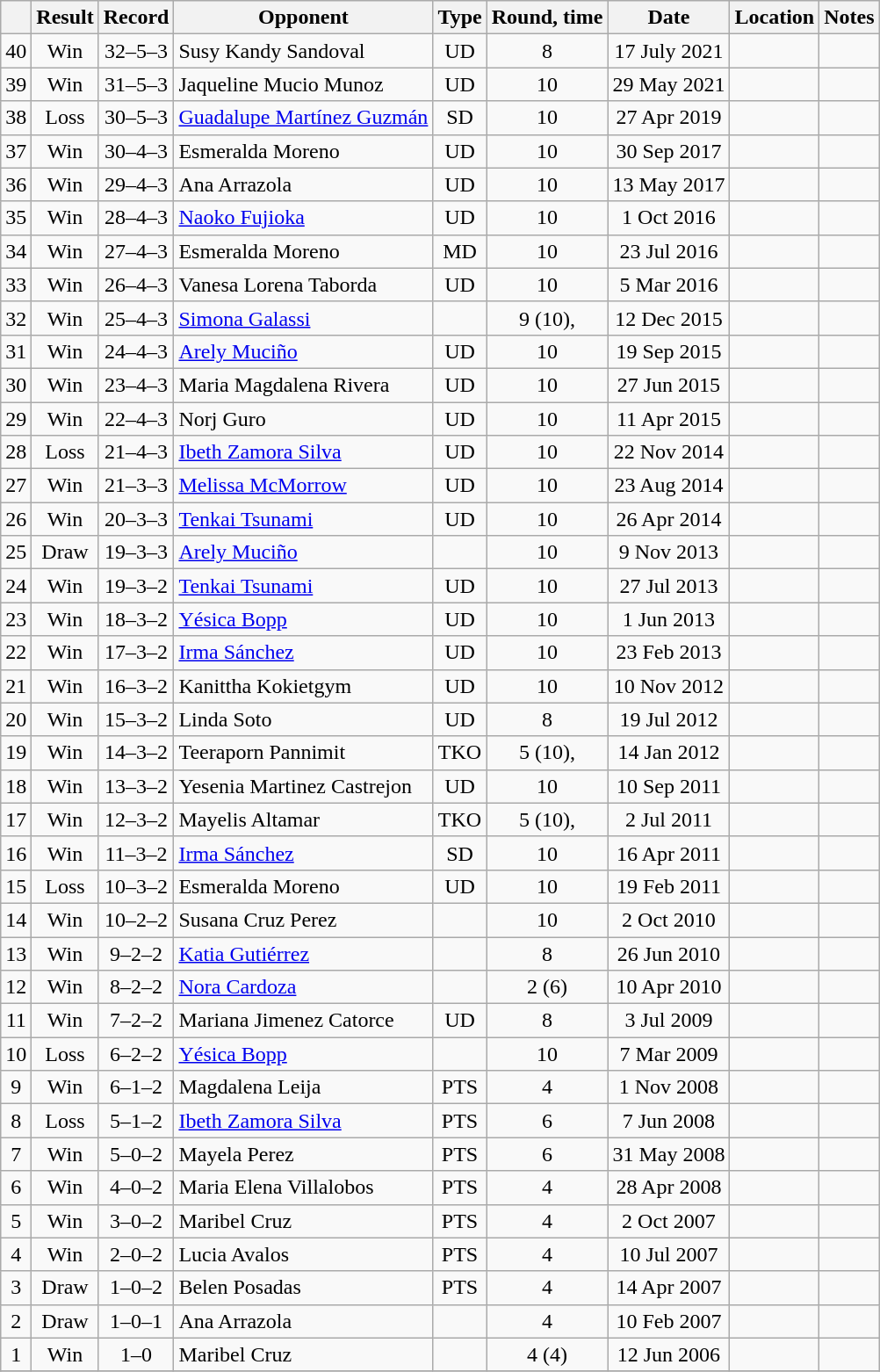<table class="wikitable" style="text-align:center">
<tr>
<th></th>
<th>Result</th>
<th>Record</th>
<th>Opponent</th>
<th>Type</th>
<th>Round, time</th>
<th>Date</th>
<th>Location</th>
<th>Notes</th>
</tr>
<tr>
<td>40</td>
<td>Win</td>
<td>32–5–3</td>
<td align=left> Susy Kandy Sandoval</td>
<td>UD</td>
<td>8</td>
<td>17 July 2021</td>
<td align=left></td>
<td></td>
</tr>
<tr>
<td>39</td>
<td>Win</td>
<td>31–5–3</td>
<td align=left> Jaqueline Mucio Munoz</td>
<td>UD</td>
<td>10</td>
<td>29 May 2021</td>
<td align=left></td>
<td></td>
</tr>
<tr>
<td>38</td>
<td>Loss</td>
<td>30–5–3</td>
<td align=left> <a href='#'>Guadalupe Martínez Guzmán</a></td>
<td>SD</td>
<td>10</td>
<td>27 Apr 2019</td>
<td align=left></td>
<td align=left></td>
</tr>
<tr>
<td>37</td>
<td>Win</td>
<td>30–4–3</td>
<td align=left> Esmeralda Moreno</td>
<td>UD</td>
<td>10</td>
<td>30 Sep 2017</td>
<td align=left></td>
<td align=left></td>
</tr>
<tr>
<td>36</td>
<td>Win</td>
<td>29–4–3</td>
<td align=left> Ana Arrazola</td>
<td>UD</td>
<td>10</td>
<td>13 May 2017</td>
<td align=left></td>
<td align=left></td>
</tr>
<tr>
<td>35</td>
<td>Win</td>
<td>28–4–3</td>
<td align=left> <a href='#'>Naoko Fujioka</a></td>
<td>UD</td>
<td>10</td>
<td>1 Oct 2016</td>
<td align=left></td>
<td align=left></td>
</tr>
<tr>
<td>34</td>
<td>Win</td>
<td>27–4–3</td>
<td align=left> Esmeralda Moreno</td>
<td>MD</td>
<td>10</td>
<td>23 Jul 2016</td>
<td align=left></td>
<td align=left></td>
</tr>
<tr>
<td>33</td>
<td>Win</td>
<td>26–4–3</td>
<td align=left> Vanesa Lorena Taborda</td>
<td>UD</td>
<td>10</td>
<td>5 Mar 2016</td>
<td align=left></td>
<td align=left></td>
</tr>
<tr>
<td>32</td>
<td>Win</td>
<td>25–4–3</td>
<td align=left> <a href='#'>Simona Galassi</a></td>
<td></td>
<td>9 (10), </td>
<td>12 Dec 2015</td>
<td align=left></td>
<td align=left></td>
</tr>
<tr>
<td>31</td>
<td>Win</td>
<td>24–4–3</td>
<td align=left> <a href='#'>Arely Muciño</a></td>
<td>UD</td>
<td>10</td>
<td>19 Sep 2015</td>
<td align=left></td>
<td align=left></td>
</tr>
<tr>
<td>30</td>
<td>Win</td>
<td>23–4–3</td>
<td align=left> Maria Magdalena Rivera</td>
<td>UD</td>
<td>10</td>
<td>27 Jun 2015</td>
<td align=left></td>
<td align=left></td>
</tr>
<tr>
<td>29</td>
<td>Win</td>
<td>22–4–3</td>
<td align=left> Norj Guro</td>
<td>UD</td>
<td>10</td>
<td>11 Apr 2015</td>
<td align=left></td>
<td></td>
</tr>
<tr>
<td>28</td>
<td>Loss</td>
<td>21–4–3</td>
<td align=left> <a href='#'>Ibeth Zamora Silva</a></td>
<td>UD</td>
<td>10</td>
<td>22 Nov 2014</td>
<td align=left></td>
<td align=left></td>
</tr>
<tr>
<td>27</td>
<td>Win</td>
<td>21–3–3</td>
<td align=left> <a href='#'>Melissa McMorrow</a></td>
<td>UD</td>
<td>10</td>
<td>23 Aug 2014</td>
<td align=left></td>
<td align=left></td>
</tr>
<tr>
<td>26</td>
<td>Win</td>
<td>20–3–3</td>
<td align=left> <a href='#'>Tenkai Tsunami</a></td>
<td>UD</td>
<td>10</td>
<td>26 Apr 2014</td>
<td align=left></td>
<td></td>
</tr>
<tr>
<td>25</td>
<td>Draw</td>
<td>19–3–3</td>
<td align=left> <a href='#'>Arely Muciño</a></td>
<td></td>
<td>10</td>
<td>9 Nov 2013</td>
<td align=left></td>
<td align=left></td>
</tr>
<tr>
<td>24</td>
<td>Win</td>
<td>19–3–2</td>
<td align=left> <a href='#'>Tenkai Tsunami</a></td>
<td>UD</td>
<td>10</td>
<td>27 Jul 2013</td>
<td align=left></td>
<td></td>
</tr>
<tr>
<td>23</td>
<td>Win</td>
<td>18–3–2</td>
<td align=left> <a href='#'>Yésica Bopp</a></td>
<td>UD</td>
<td>10</td>
<td>1 Jun 2013</td>
<td align=left></td>
<td align=left></td>
</tr>
<tr>
<td>22</td>
<td>Win</td>
<td>17–3–2</td>
<td align=left> <a href='#'>Irma Sánchez</a></td>
<td>UD</td>
<td>10</td>
<td>23 Feb 2013</td>
<td align=left></td>
<td align=left></td>
</tr>
<tr>
<td>21</td>
<td>Win</td>
<td>16–3–2</td>
<td align=left> Kanittha Kokietgym</td>
<td>UD</td>
<td>10</td>
<td>10 Nov 2012</td>
<td align=left></td>
<td align=left></td>
</tr>
<tr>
<td>20</td>
<td>Win</td>
<td>15–3–2</td>
<td align=left> Linda Soto</td>
<td>UD</td>
<td>8</td>
<td>19 Jul 2012</td>
<td align=left></td>
<td></td>
</tr>
<tr>
<td>19</td>
<td>Win</td>
<td>14–3–2</td>
<td align=left> Teeraporn Pannimit</td>
<td>TKO</td>
<td>5 (10), </td>
<td>14 Jan 2012</td>
<td align=left></td>
<td align=left></td>
</tr>
<tr>
<td>18</td>
<td>Win</td>
<td>13–3–2</td>
<td align=left> Yesenia Martinez Castrejon</td>
<td>UD</td>
<td>10</td>
<td>10 Sep 2011</td>
<td align=left></td>
<td align=left></td>
</tr>
<tr>
<td>17</td>
<td>Win</td>
<td>12–3–2</td>
<td align=left> Mayelis Altamar</td>
<td>TKO</td>
<td>5 (10), </td>
<td>2 Jul 2011</td>
<td align=left></td>
<td align=left></td>
</tr>
<tr>
<td>16</td>
<td>Win</td>
<td>11–3–2</td>
<td align=left> <a href='#'>Irma Sánchez</a></td>
<td>SD</td>
<td>10</td>
<td>16 Apr 2011</td>
<td align=left></td>
<td align=left></td>
</tr>
<tr>
<td>15</td>
<td>Loss</td>
<td>10–3–2</td>
<td align=left> Esmeralda Moreno</td>
<td>UD</td>
<td>10</td>
<td>19 Feb 2011</td>
<td align=left></td>
<td align=left></td>
</tr>
<tr>
<td>14</td>
<td>Win</td>
<td>10–2–2</td>
<td align=left> Susana Cruz Perez</td>
<td></td>
<td>10</td>
<td>2 Oct 2010</td>
<td align=left></td>
<td align=left></td>
</tr>
<tr>
<td>13</td>
<td>Win</td>
<td>9–2–2</td>
<td align=left> <a href='#'>Katia Gutiérrez</a></td>
<td></td>
<td>8</td>
<td>26 Jun 2010</td>
<td align=left></td>
<td></td>
</tr>
<tr>
<td>12</td>
<td>Win</td>
<td>8–2–2</td>
<td align=left> <a href='#'>Nora Cardoza</a></td>
<td></td>
<td>2 (6)</td>
<td>10 Apr 2010</td>
<td align=left></td>
<td></td>
</tr>
<tr>
<td>11</td>
<td>Win</td>
<td>7–2–2</td>
<td align=left> Mariana Jimenez Catorce</td>
<td>UD</td>
<td>8</td>
<td>3 Jul 2009</td>
<td align=left></td>
<td></td>
</tr>
<tr>
<td>10</td>
<td>Loss</td>
<td>6–2–2</td>
<td align=left> <a href='#'>Yésica Bopp</a></td>
<td></td>
<td>10</td>
<td>7 Mar 2009</td>
<td align=left></td>
<td align=left></td>
</tr>
<tr>
<td>9</td>
<td>Win</td>
<td>6–1–2</td>
<td align=left> Magdalena Leija</td>
<td>PTS</td>
<td>4</td>
<td>1 Nov 2008</td>
<td align=left></td>
<td></td>
</tr>
<tr>
<td>8</td>
<td>Loss</td>
<td>5–1–2</td>
<td align=left> <a href='#'>Ibeth Zamora Silva</a></td>
<td>PTS</td>
<td>6</td>
<td>7 Jun 2008</td>
<td align=left></td>
<td></td>
</tr>
<tr>
<td>7</td>
<td>Win</td>
<td>5–0–2</td>
<td align=left> Mayela Perez</td>
<td>PTS</td>
<td>6</td>
<td>31 May 2008</td>
<td align=left></td>
<td></td>
</tr>
<tr>
<td>6</td>
<td>Win</td>
<td>4–0–2</td>
<td align=left> Maria Elena Villalobos</td>
<td>PTS</td>
<td>4</td>
<td>28 Apr 2008</td>
<td align=left></td>
<td></td>
</tr>
<tr>
<td>5</td>
<td>Win</td>
<td>3–0–2</td>
<td align=left> Maribel Cruz</td>
<td>PTS</td>
<td>4</td>
<td>2 Oct 2007</td>
<td align=left></td>
<td></td>
</tr>
<tr>
<td>4</td>
<td>Win</td>
<td>2–0–2</td>
<td align=left> Lucia Avalos</td>
<td>PTS</td>
<td>4</td>
<td>10 Jul 2007</td>
<td align=left></td>
<td></td>
</tr>
<tr>
<td>3</td>
<td>Draw</td>
<td>1–0–2</td>
<td align=left> Belen Posadas</td>
<td>PTS</td>
<td>4</td>
<td>14 Apr 2007</td>
<td align=left></td>
<td></td>
</tr>
<tr>
<td>2</td>
<td>Draw</td>
<td>1–0–1</td>
<td align=left> Ana Arrazola</td>
<td></td>
<td>4</td>
<td>10 Feb 2007</td>
<td align=left></td>
<td></td>
</tr>
<tr>
<td>1</td>
<td>Win</td>
<td>1–0</td>
<td align=left> Maribel Cruz</td>
<td></td>
<td>4 (4)</td>
<td>12 Jun 2006</td>
<td align=left></td>
<td></td>
</tr>
<tr>
</tr>
</table>
